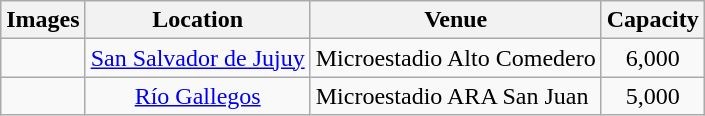<table class="wikitable sortable">
<tr>
<th>Images</th>
<th>Location</th>
<th>Venue</th>
<th>Capacity</th>
</tr>
<tr>
<td></td>
<td align="center"><a href='#'>San Salvador de Jujuy</a></td>
<td>Microestadio Alto Comedero</td>
<td align="center">6,000</td>
</tr>
<tr>
<td></td>
<td align="center"><a href='#'>Río Gallegos</a></td>
<td>Microestadio ARA San Juan</td>
<td align="center">5,000</td>
</tr>
</table>
